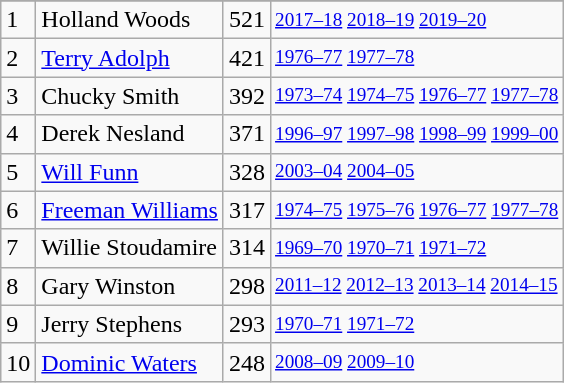<table class="wikitable">
<tr>
</tr>
<tr>
<td>1</td>
<td>Holland Woods</td>
<td>521</td>
<td style="font-size:80%;"><a href='#'>2017–18</a> <a href='#'>2018–19</a> <a href='#'>2019–20</a></td>
</tr>
<tr>
<td>2</td>
<td><a href='#'>Terry Adolph</a></td>
<td>421</td>
<td style="font-size:80%;"><a href='#'>1976–77</a> <a href='#'>1977–78</a></td>
</tr>
<tr>
<td>3</td>
<td>Chucky Smith</td>
<td>392</td>
<td style="font-size:80%;"><a href='#'>1973–74</a> <a href='#'>1974–75</a> <a href='#'>1976–77</a> <a href='#'>1977–78</a></td>
</tr>
<tr>
<td>4</td>
<td>Derek Nesland</td>
<td>371</td>
<td style="font-size:80%;"><a href='#'>1996–97</a> <a href='#'>1997–98</a> <a href='#'>1998–99</a> <a href='#'>1999–00</a></td>
</tr>
<tr>
<td>5</td>
<td><a href='#'>Will Funn</a></td>
<td>328</td>
<td style="font-size:80%;"><a href='#'>2003–04</a> <a href='#'>2004–05</a></td>
</tr>
<tr>
<td>6</td>
<td><a href='#'>Freeman Williams</a></td>
<td>317</td>
<td style="font-size:80%;"><a href='#'>1974–75</a> <a href='#'>1975–76</a> <a href='#'>1976–77</a> <a href='#'>1977–78</a></td>
</tr>
<tr>
<td>7</td>
<td>Willie Stoudamire</td>
<td>314</td>
<td style="font-size:80%;"><a href='#'>1969–70</a> <a href='#'>1970–71</a> <a href='#'>1971–72</a></td>
</tr>
<tr>
<td>8</td>
<td>Gary Winston</td>
<td>298</td>
<td style="font-size:80%;"><a href='#'>2011–12</a> <a href='#'>2012–13</a> <a href='#'>2013–14</a> <a href='#'>2014–15</a></td>
</tr>
<tr>
<td>9</td>
<td>Jerry Stephens</td>
<td>293</td>
<td style="font-size:80%;"><a href='#'>1970–71</a> <a href='#'>1971–72</a></td>
</tr>
<tr>
<td>10</td>
<td><a href='#'>Dominic Waters</a></td>
<td>248</td>
<td style="font-size:80%;"><a href='#'>2008–09</a> <a href='#'>2009–10</a></td>
</tr>
</table>
